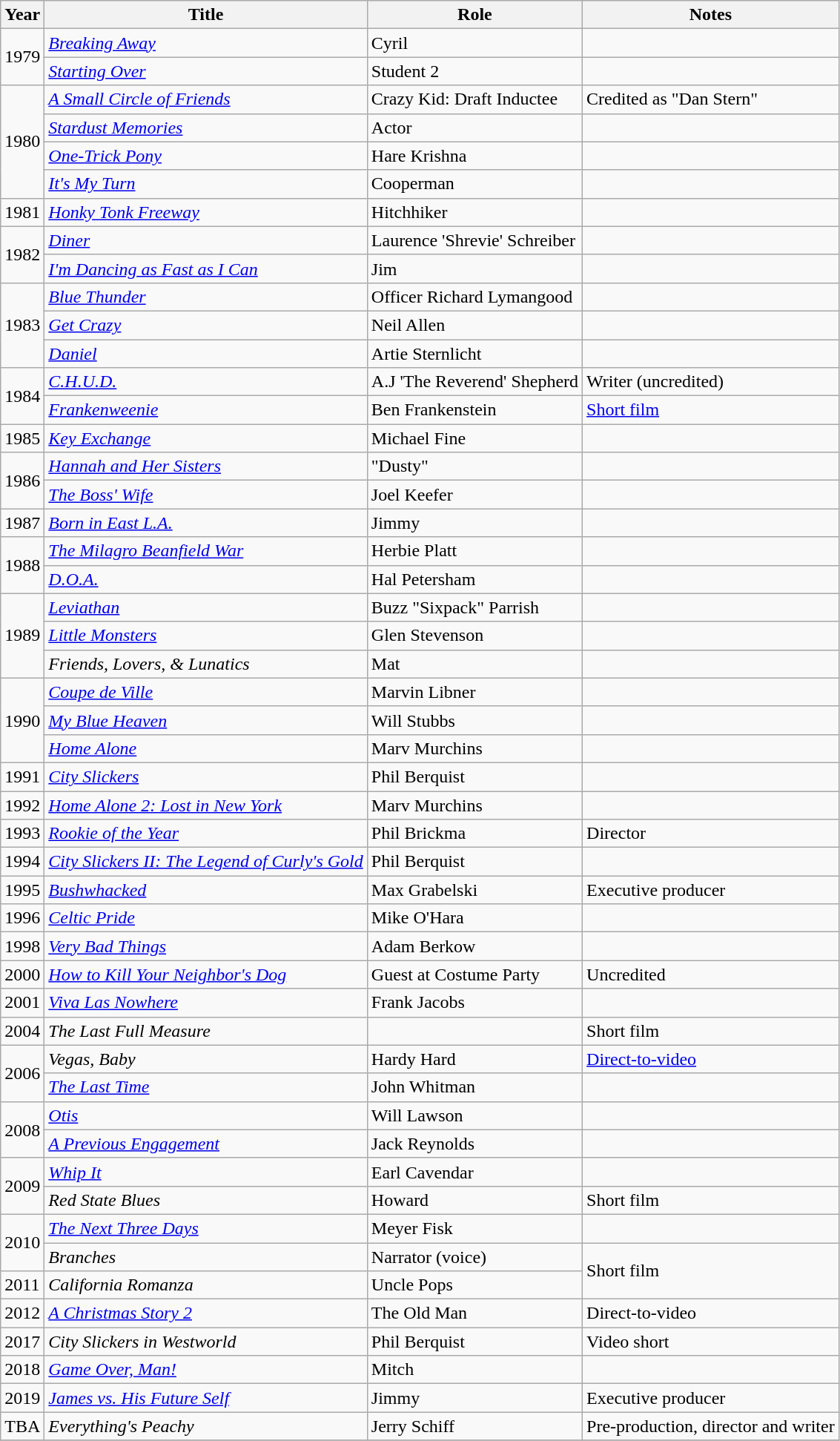<table class="wikitable sortable">
<tr>
<th>Year</th>
<th>Title</th>
<th>Role</th>
<th class="unsortable">Notes</th>
</tr>
<tr>
<td rowspan="2">1979</td>
<td><em><a href='#'>Breaking Away</a></em></td>
<td>Cyril</td>
<td></td>
</tr>
<tr>
<td><em><a href='#'>Starting Over</a></em></td>
<td>Student 2</td>
<td></td>
</tr>
<tr>
<td rowspan="4">1980</td>
<td><em><a href='#'>A Small Circle of Friends</a></em></td>
<td>Crazy Kid: Draft Inductee</td>
<td>Credited as "Dan Stern"</td>
</tr>
<tr>
<td><em><a href='#'>Stardust Memories</a></em></td>
<td>Actor</td>
<td></td>
</tr>
<tr>
<td><em><a href='#'>One-Trick Pony</a></em></td>
<td>Hare Krishna</td>
<td></td>
</tr>
<tr>
<td><em><a href='#'>It's My Turn</a></em></td>
<td>Cooperman</td>
<td></td>
</tr>
<tr>
<td>1981</td>
<td><em><a href='#'>Honky Tonk Freeway</a></em></td>
<td>Hitchhiker</td>
<td></td>
</tr>
<tr>
<td rowspan="2">1982</td>
<td><em><a href='#'>Diner</a></em></td>
<td>Laurence 'Shrevie' Schreiber</td>
<td></td>
</tr>
<tr>
<td><em><a href='#'>I'm Dancing as Fast as I Can</a></em></td>
<td>Jim</td>
<td></td>
</tr>
<tr>
<td rowspan="3">1983</td>
<td><em><a href='#'>Blue Thunder</a></em></td>
<td>Officer Richard Lymangood</td>
<td></td>
</tr>
<tr>
<td><em><a href='#'>Get Crazy</a></em></td>
<td>Neil Allen</td>
<td></td>
</tr>
<tr>
<td><em><a href='#'>Daniel</a></em></td>
<td>Artie Sternlicht</td>
<td></td>
</tr>
<tr>
<td rowspan="2">1984</td>
<td><em><a href='#'>C.H.U.D.</a></em></td>
<td>A.J 'The Reverend' Shepherd</td>
<td>Writer (uncredited)</td>
</tr>
<tr>
<td><em><a href='#'>Frankenweenie</a></em></td>
<td>Ben Frankenstein</td>
<td><a href='#'>Short film</a></td>
</tr>
<tr>
<td>1985</td>
<td><em><a href='#'>Key Exchange</a></em></td>
<td>Michael Fine</td>
<td></td>
</tr>
<tr>
<td rowspan="2">1986</td>
<td><em><a href='#'>Hannah and Her Sisters</a></em></td>
<td>"Dusty"</td>
<td></td>
</tr>
<tr>
<td><em><a href='#'>The Boss' Wife</a></em></td>
<td>Joel Keefer</td>
<td></td>
</tr>
<tr>
<td>1987</td>
<td><em><a href='#'>Born in East L.A.</a></em></td>
<td>Jimmy</td>
<td></td>
</tr>
<tr>
<td rowspan="2">1988</td>
<td><em><a href='#'>The Milagro Beanfield War</a></em></td>
<td>Herbie Platt</td>
<td></td>
</tr>
<tr>
<td><em><a href='#'>D.O.A.</a></em></td>
<td>Hal Petersham</td>
<td></td>
</tr>
<tr>
<td rowspan="3">1989</td>
<td><em><a href='#'>Leviathan</a></em></td>
<td>Buzz "Sixpack" Parrish</td>
<td></td>
</tr>
<tr>
<td><em><a href='#'>Little Monsters</a></em></td>
<td>Glen Stevenson</td>
<td></td>
</tr>
<tr>
<td><em>Friends, Lovers, & Lunatics</em></td>
<td>Mat</td>
<td></td>
</tr>
<tr>
<td rowspan="3">1990</td>
<td><em><a href='#'>Coupe de Ville</a></em></td>
<td>Marvin Libner</td>
<td></td>
</tr>
<tr>
<td><em><a href='#'>My Blue Heaven</a></em></td>
<td>Will Stubbs</td>
<td></td>
</tr>
<tr>
<td><em><a href='#'>Home Alone</a></em></td>
<td>Marv Murchins</td>
<td></td>
</tr>
<tr>
<td>1991</td>
<td><em><a href='#'>City Slickers</a></em></td>
<td>Phil Berquist</td>
<td></td>
</tr>
<tr>
<td>1992</td>
<td><em><a href='#'>Home Alone 2: Lost in New York</a></em></td>
<td>Marv Murchins</td>
<td></td>
</tr>
<tr>
<td>1993</td>
<td><em><a href='#'>Rookie of the Year</a></em></td>
<td>Phil Brickma</td>
<td>Director</td>
</tr>
<tr>
<td>1994</td>
<td><em><a href='#'>City Slickers II: The Legend of Curly's Gold</a></em></td>
<td>Phil Berquist</td>
<td></td>
</tr>
<tr>
<td>1995</td>
<td><em><a href='#'>Bushwhacked</a></em></td>
<td>Max Grabelski</td>
<td>Executive producer</td>
</tr>
<tr>
<td>1996</td>
<td><em><a href='#'>Celtic Pride</a></em></td>
<td>Mike O'Hara</td>
<td></td>
</tr>
<tr>
<td>1998</td>
<td><em><a href='#'>Very Bad Things</a></em></td>
<td>Adam Berkow</td>
<td></td>
</tr>
<tr>
<td>2000</td>
<td><em><a href='#'>How to Kill Your Neighbor's Dog</a></em></td>
<td>Guest at Costume Party</td>
<td>Uncredited</td>
</tr>
<tr>
<td>2001</td>
<td><em><a href='#'>Viva Las Nowhere</a></em></td>
<td>Frank Jacobs</td>
<td></td>
</tr>
<tr>
<td>2004</td>
<td><em>The Last Full Measure</em></td>
<td></td>
<td>Short film</td>
</tr>
<tr>
<td rowspan="2">2006</td>
<td><em>Vegas, Baby</em></td>
<td>Hardy Hard</td>
<td><a href='#'>Direct-to-video</a></td>
</tr>
<tr>
<td><em><a href='#'>The Last Time</a></em></td>
<td>John Whitman</td>
<td></td>
</tr>
<tr>
<td rowspan="2">2008</td>
<td><em><a href='#'>Otis</a></em></td>
<td>Will Lawson</td>
<td></td>
</tr>
<tr>
<td><em><a href='#'>A Previous Engagement</a></em></td>
<td>Jack Reynolds</td>
<td></td>
</tr>
<tr>
<td rowspan="2">2009</td>
<td><em><a href='#'>Whip It</a></em></td>
<td>Earl Cavendar</td>
<td></td>
</tr>
<tr>
<td><em>Red State Blues</em></td>
<td>Howard</td>
<td>Short film</td>
</tr>
<tr>
<td rowspan="2">2010</td>
<td><em><a href='#'>The Next Three Days</a></em></td>
<td>Meyer Fisk</td>
<td></td>
</tr>
<tr>
<td><em>Branches</em></td>
<td>Narrator (voice)</td>
<td rowspan="2">Short film</td>
</tr>
<tr>
<td>2011</td>
<td><em>California Romanza</em></td>
<td>Uncle Pops</td>
</tr>
<tr>
<td>2012</td>
<td><em><a href='#'>A Christmas Story 2</a></em></td>
<td>The Old Man</td>
<td>Direct-to-video</td>
</tr>
<tr>
<td>2017</td>
<td><em>City Slickers in Westworld</em></td>
<td>Phil Berquist</td>
<td>Video short</td>
</tr>
<tr>
<td>2018</td>
<td><em><a href='#'>Game Over, Man!</a></em></td>
<td>Mitch</td>
<td></td>
</tr>
<tr>
<td>2019</td>
<td><em><a href='#'>James vs. His Future Self</a></em></td>
<td>Jimmy</td>
<td>Executive producer</td>
</tr>
<tr>
<td>TBA</td>
<td><em>Everything's Peachy</em></td>
<td>Jerry Schiff</td>
<td>Pre-production, director and writer</td>
</tr>
<tr>
</tr>
</table>
